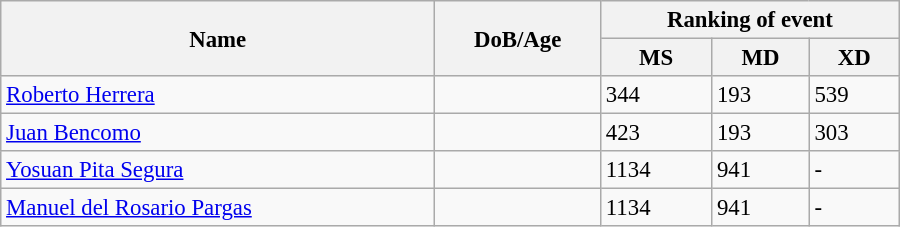<table class="wikitable" style="width:600px; font-size:95%;">
<tr>
<th rowspan="2" align="left">Name</th>
<th rowspan="2" align="left">DoB/Age</th>
<th colspan="3" align="center">Ranking of event</th>
</tr>
<tr>
<th align="center">MS</th>
<th>MD</th>
<th align="center">XD</th>
</tr>
<tr>
<td><a href='#'>Roberto Herrera</a></td>
<td></td>
<td>344</td>
<td>193</td>
<td>539</td>
</tr>
<tr>
<td><a href='#'>Juan Bencomo</a></td>
<td></td>
<td>423</td>
<td>193</td>
<td>303</td>
</tr>
<tr>
<td><a href='#'>Yosuan Pita Segura</a></td>
<td></td>
<td>1134</td>
<td>941</td>
<td>-</td>
</tr>
<tr>
<td><a href='#'>Manuel del Rosario Pargas</a></td>
<td></td>
<td>1134</td>
<td>941</td>
<td>-</td>
</tr>
</table>
